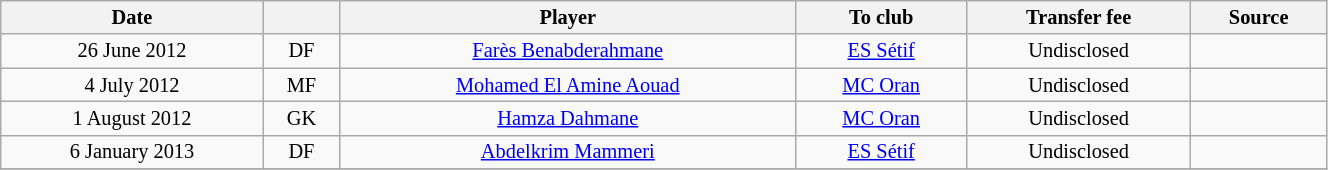<table class="wikitable sortable" style="width:70%; text-align:center; font-size:85%; text-align:centre;">
<tr>
<th>Date</th>
<th></th>
<th>Player</th>
<th>To club</th>
<th>Transfer fee</th>
<th>Source</th>
</tr>
<tr>
<td>26 June 2012</td>
<td>DF</td>
<td> <a href='#'>Farès Benabderahmane</a></td>
<td><a href='#'>ES Sétif</a></td>
<td>Undisclosed</td>
<td></td>
</tr>
<tr>
<td>4 July 2012</td>
<td>MF</td>
<td> <a href='#'>Mohamed El Amine Aouad</a></td>
<td><a href='#'>MC Oran</a></td>
<td>Undisclosed</td>
<td></td>
</tr>
<tr>
<td>1 August 2012</td>
<td>GK</td>
<td> <a href='#'>Hamza Dahmane</a></td>
<td><a href='#'>MC Oran</a></td>
<td>Undisclosed</td>
<td></td>
</tr>
<tr>
<td>6 January 2013</td>
<td>DF</td>
<td> <a href='#'>Abdelkrim Mammeri</a></td>
<td><a href='#'>ES Sétif</a></td>
<td>Undisclosed</td>
<td></td>
</tr>
<tr>
</tr>
</table>
